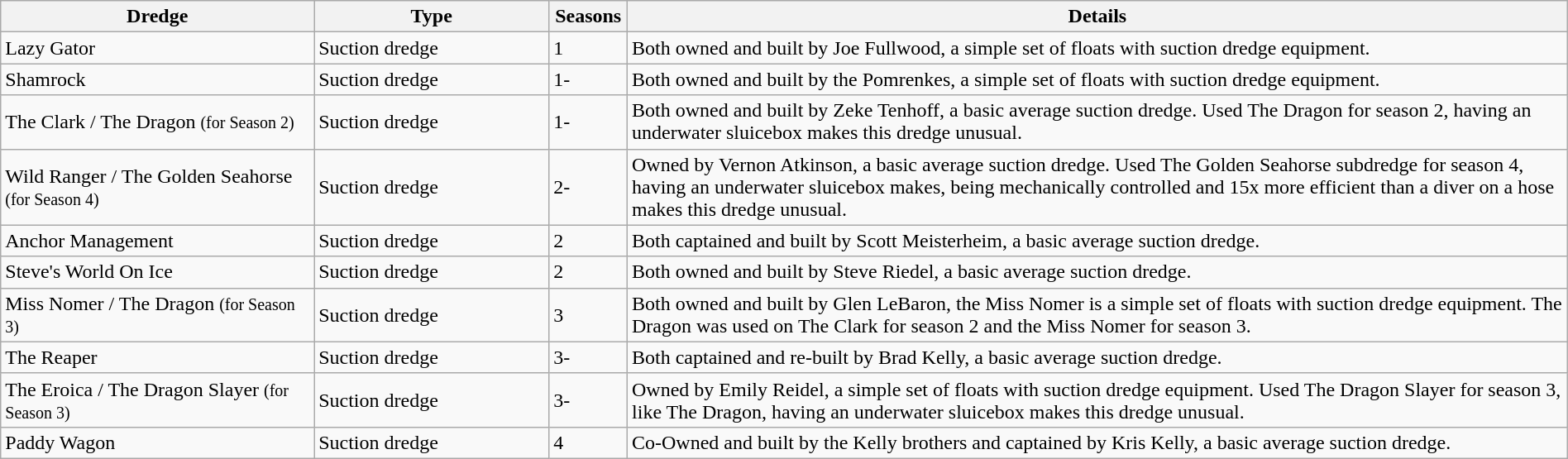<table style="width:100%;" class="wikitable">
<tr>
<th width=20%>Dredge</th>
<th width=15%>Type</th>
<th width=5%>Seasons</th>
<th width=60%>Details</th>
</tr>
<tr>
<td>Lazy Gator</td>
<td>Suction dredge</td>
<td>1</td>
<td>Both owned and built by Joe Fullwood, a simple set of floats with suction dredge equipment.</td>
</tr>
<tr>
<td>Shamrock</td>
<td>Suction dredge</td>
<td>1-</td>
<td>Both owned and built by the Pomrenkes, a simple set of floats with suction dredge equipment.</td>
</tr>
<tr>
<td>The Clark / The Dragon <small>(for Season 2)</small></td>
<td>Suction dredge</td>
<td>1-</td>
<td>Both owned and built by Zeke Tenhoff, a basic average suction dredge. Used The Dragon for season 2, having an underwater sluicebox makes this dredge unusual.</td>
</tr>
<tr>
<td>Wild Ranger / The Golden Seahorse <small>(for Season 4)</small></td>
<td>Suction dredge</td>
<td>2-</td>
<td>Owned by Vernon Atkinson, a basic average suction dredge. Used The Golden Seahorse subdredge for season 4, having an underwater sluicebox makes, being mechanically controlled and 15x more efficient than a diver on a hose makes this dredge unusual.</td>
</tr>
<tr>
<td>Anchor Management</td>
<td>Suction dredge</td>
<td>2</td>
<td>Both captained and built by Scott Meisterheim, a basic average suction dredge.</td>
</tr>
<tr>
<td>Steve's World On Ice</td>
<td>Suction dredge</td>
<td>2</td>
<td>Both owned and built by Steve Riedel, a basic average suction dredge.</td>
</tr>
<tr>
<td>Miss Nomer / The Dragon <small>(for Season 3)</small></td>
<td>Suction dredge</td>
<td>3</td>
<td>Both owned and built by Glen LeBaron, the Miss Nomer is a simple set of floats with suction dredge equipment. The Dragon was used on The Clark for season 2 and the Miss Nomer for season 3.</td>
</tr>
<tr>
<td>The Reaper</td>
<td>Suction dredge</td>
<td>3-</td>
<td>Both captained and re-built by Brad Kelly, a basic average suction dredge.</td>
</tr>
<tr>
<td>The Eroica / The Dragon Slayer <small>(for Season 3)</small></td>
<td>Suction dredge</td>
<td>3-</td>
<td>Owned by Emily Reidel, a simple set of floats with suction dredge equipment. Used The Dragon Slayer for season 3, like The Dragon, having an underwater sluicebox makes this dredge unusual.</td>
</tr>
<tr>
<td>Paddy Wagon</td>
<td>Suction dredge</td>
<td>4</td>
<td>Co-Owned and built by the Kelly brothers and captained by Kris Kelly, a basic average suction dredge.</td>
</tr>
</table>
